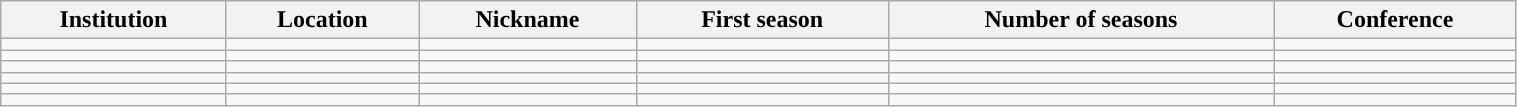<table class="sortable wikitable" width =80%>
<tr>
<th>Institution</th>
<th>Location</th>
<th>Nickname</th>
<th>First season</th>
<th>Number of seasons</th>
<th>Conference</th>
</tr>
<tr align="center">
<td><strong><a href='#'></a></strong></td>
<td><strong><a href='#'></a></strong></td>
<td><strong><a href='#'></a></strong></td>
<td><strong><a href='#'></a></strong></td>
<td><strong></strong></td>
<td><strong><a href='#'></a></strong></td>
</tr>
<tr align="center">
<td><strong><a href='#'></a></strong></td>
<td><strong><a href='#'></a></strong></td>
<td><strong><a href='#'></a></strong></td>
<td><strong><a href='#'></a></strong></td>
<td><strong></strong></td>
<td><strong><a href='#'></a></strong></td>
</tr>
<tr align="center">
<td><strong><a href='#'></a></strong></td>
<td><strong><a href='#'></a></strong></td>
<td><strong><a href='#'></a></strong></td>
<td><strong><a href='#'></a></strong></td>
<td><strong></strong></td>
<td><strong><a href='#'></a></strong></td>
</tr>
<tr align="center">
<td><strong><a href='#'></a></strong></td>
<td><strong><a href='#'></a></strong></td>
<td><strong><a href='#'></a></strong></td>
<td><strong><a href='#'></a></strong></td>
<td><strong></strong></td>
<td><strong><a href='#'></a></strong></td>
</tr>
<tr align="center">
<td><strong><a href='#'></a></strong></td>
<td><strong><a href='#'></a></strong></td>
<td><strong><a href='#'></a></strong></td>
<td><strong><a href='#'></a></strong></td>
<td><strong></strong></td>
<td><strong><a href='#'></a></strong></td>
</tr>
<tr align="center">
<td><strong><a href='#'></a></strong></td>
<td><strong><a href='#'></a></strong></td>
<td><strong><a href='#'></a></strong></td>
<td><strong><a href='#'></a></strong></td>
<td><strong></strong></td>
<td><strong><a href='#'></a></strong></td>
</tr>
</table>
